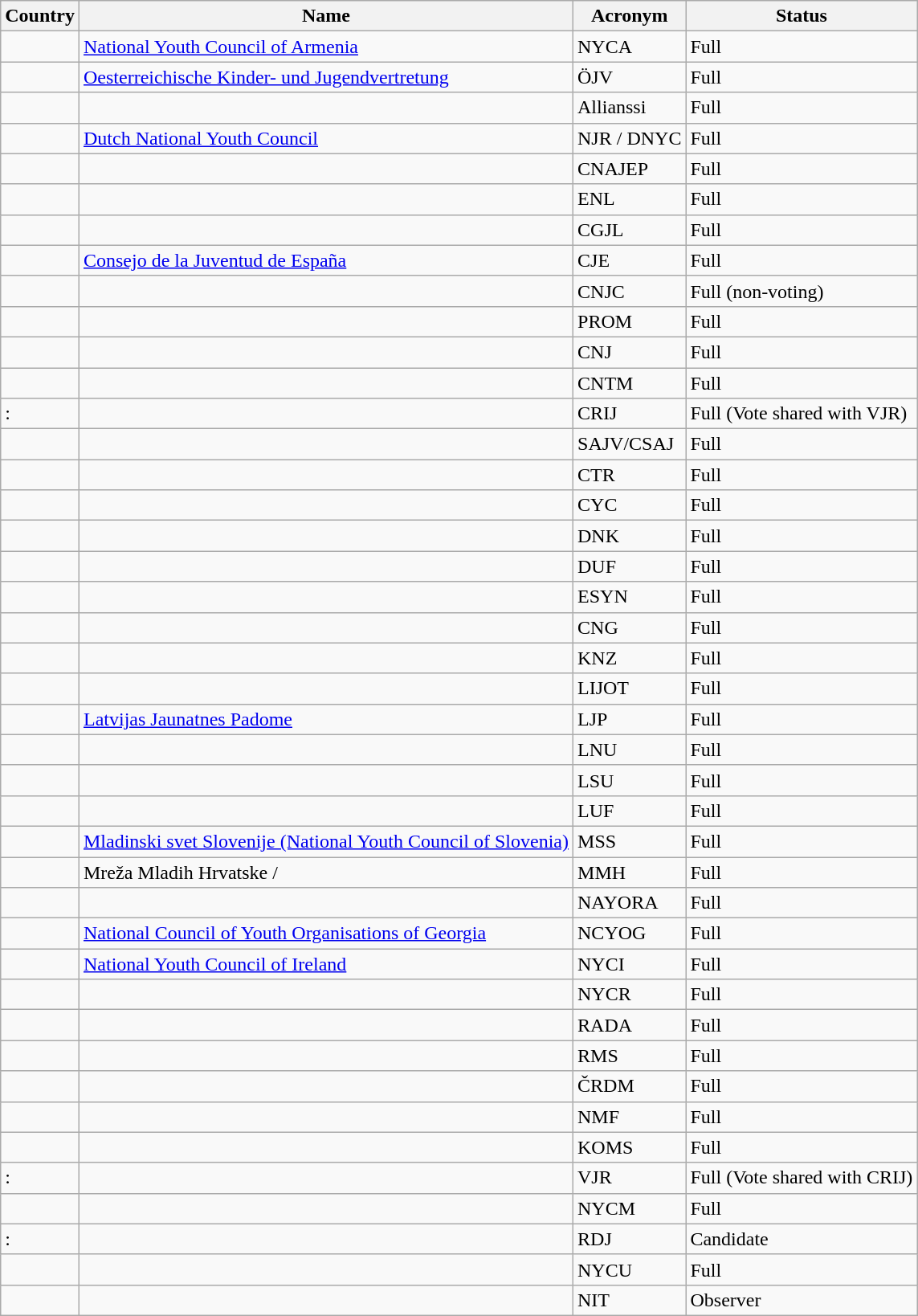<table class="wikitable sortable">
<tr>
<th>Country</th>
<th>Name</th>
<th>Acronym</th>
<th>Status</th>
</tr>
<tr>
<td></td>
<td><a href='#'>National Youth Council of Armenia</a></td>
<td>NYCA</td>
<td>Full</td>
</tr>
<tr>
<td></td>
<td><a href='#'>Oesterreichische Kinder- und Jugendvertretung</a></td>
<td>ÖJV</td>
<td>Full</td>
</tr>
<tr>
<td></td>
<td></td>
<td>Allianssi</td>
<td>Full</td>
</tr>
<tr>
<td></td>
<td><a href='#'>Dutch National Youth Council</a></td>
<td>NJR / DNYC</td>
<td>Full</td>
</tr>
<tr>
<td></td>
<td></td>
<td>CNAJEP</td>
<td>Full</td>
</tr>
<tr>
<td></td>
<td></td>
<td>ENL</td>
<td>Full</td>
</tr>
<tr>
<td></td>
<td></td>
<td>CGJL</td>
<td>Full</td>
</tr>
<tr>
<td></td>
<td><a href='#'>Consejo de la Juventud de España</a></td>
<td>CJE</td>
<td>Full</td>
</tr>
<tr>
<td></td>
<td></td>
<td>CNJC</td>
<td>Full (non-voting)</td>
</tr>
<tr>
<td></td>
<td></td>
<td>PROM</td>
<td>Full</td>
</tr>
<tr>
<td></td>
<td> </td>
<td>CNJ</td>
<td>Full</td>
</tr>
<tr>
<td></td>
<td></td>
<td>CNTM</td>
<td>Full</td>
</tr>
<tr>
<td>: </td>
<td></td>
<td>CRIJ</td>
<td>Full (Vote shared with VJR)</td>
</tr>
<tr>
<td></td>
<td></td>
<td>SAJV/CSAJ</td>
<td>Full</td>
</tr>
<tr>
<td></td>
<td></td>
<td>CTR</td>
<td>Full</td>
</tr>
<tr>
<td></td>
<td></td>
<td>CYC</td>
<td>Full</td>
</tr>
<tr>
<td></td>
<td></td>
<td>DNK</td>
<td>Full</td>
</tr>
<tr>
<td></td>
<td></td>
<td>DUF</td>
<td>Full</td>
</tr>
<tr>
<td></td>
<td> </td>
<td>ESYN</td>
<td>Full</td>
</tr>
<tr>
<td></td>
<td></td>
<td>CNG</td>
<td>Full</td>
</tr>
<tr>
<td></td>
<td></td>
<td>KNZ</td>
<td>Full</td>
</tr>
<tr>
<td></td>
<td></td>
<td>LIJOT</td>
<td>Full</td>
</tr>
<tr>
<td></td>
<td><a href='#'>Latvijas Jaunatnes Padome</a></td>
<td>LJP</td>
<td>Full</td>
</tr>
<tr>
<td></td>
<td></td>
<td>LNU</td>
<td>Full</td>
</tr>
<tr>
<td></td>
<td></td>
<td>LSU</td>
<td>Full</td>
</tr>
<tr>
<td></td>
<td></td>
<td>LUF</td>
<td>Full</td>
</tr>
<tr>
<td></td>
<td><a href='#'>Mladinski svet Slovenije (National Youth Council of Slovenia)</a></td>
<td>MSS</td>
<td>Full</td>
</tr>
<tr>
<td></td>
<td>Mreža Mladih Hrvatske / </td>
<td>MMH</td>
<td>Full</td>
</tr>
<tr>
<td></td>
<td> </td>
<td>NAYORA</td>
<td>Full</td>
</tr>
<tr>
<td></td>
<td><a href='#'>National Council of Youth Organisations of Georgia</a></td>
<td>NCYOG</td>
<td>Full</td>
</tr>
<tr>
<td></td>
<td><a href='#'>National Youth Council of Ireland</a></td>
<td>NYCI</td>
<td>Full</td>
</tr>
<tr>
<td></td>
<td></td>
<td>NYCR</td>
<td>Full</td>
</tr>
<tr>
<td></td>
<td></td>
<td>RADA</td>
<td>Full</td>
</tr>
<tr>
<td></td>
<td></td>
<td>RMS</td>
<td>Full</td>
</tr>
<tr>
<td></td>
<td></td>
<td>ČRDM</td>
<td>Full</td>
</tr>
<tr>
<td></td>
<td></td>
<td>NMF</td>
<td>Full</td>
</tr>
<tr>
<td></td>
<td></td>
<td>KOMS</td>
<td>Full</td>
</tr>
<tr>
<td>: </td>
<td></td>
<td>VJR</td>
<td>Full (Vote shared with CRIJ)</td>
</tr>
<tr>
<td></td>
<td></td>
<td>NYCM</td>
<td>Full</td>
</tr>
<tr>
<td>: </td>
<td></td>
<td>RDJ</td>
<td>Candidate</td>
</tr>
<tr>
<td></td>
<td></td>
<td>NYCU</td>
<td>Full</td>
</tr>
<tr>
<td></td>
<td></td>
<td>NIT</td>
<td>Observer</td>
</tr>
</table>
